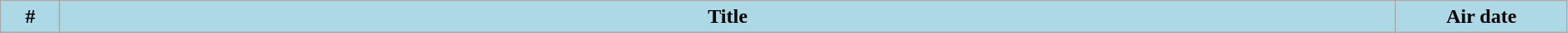<table class="wikitable plainrowheaders" style="width:99%; background:#fff;">
<tr>
<th style="background:#add8e6; width:40px;">#</th>
<th style="background: #add8e6;">Title</th>
<th style="background:#add8e6; width:130px;">Air date<br>





</th>
</tr>
</table>
